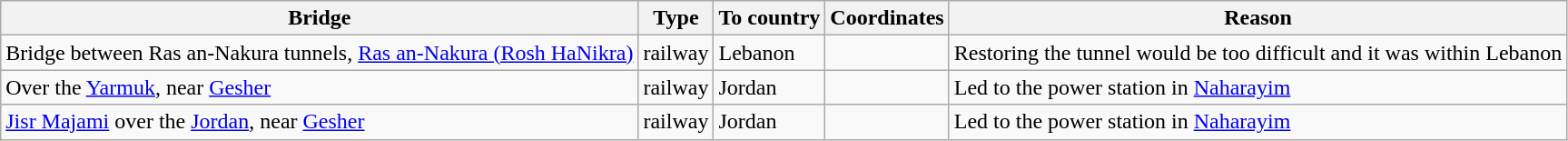<table class="wikitable">
<tr>
<th>Bridge</th>
<th>Type</th>
<th>To country</th>
<th>Coordinates</th>
<th>Reason</th>
</tr>
<tr>
<td>Bridge between Ras an-Nakura tunnels, <a href='#'>Ras an-Nakura (Rosh HaNikra)</a></td>
<td>railway</td>
<td> Lebanon</td>
<td></td>
<td>Restoring the tunnel would be too difficult and it was within Lebanon</td>
</tr>
<tr>
<td>Over the <a href='#'>Yarmuk</a>, near <a href='#'>Gesher</a></td>
<td>railway</td>
<td> Jordan</td>
<td></td>
<td>Led to the power station in <a href='#'>Naharayim</a></td>
</tr>
<tr>
<td><a href='#'>Jisr Majami</a> over the <a href='#'>Jordan</a>, near <a href='#'>Gesher</a></td>
<td>railway</td>
<td> Jordan</td>
<td></td>
<td>Led to the power station in <a href='#'>Naharayim</a></td>
</tr>
</table>
